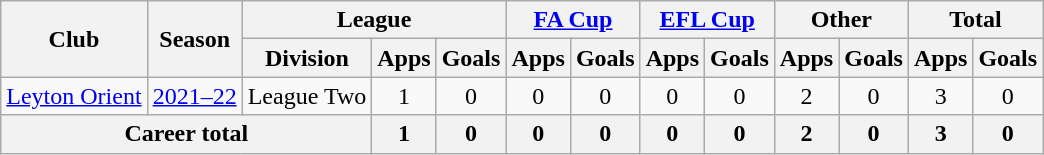<table class="wikitable" style="text-align:center;">
<tr>
<th rowspan="2">Club</th>
<th rowspan="2">Season</th>
<th colspan="3">League</th>
<th colspan="2"><a href='#'>FA Cup</a></th>
<th colspan="2"><a href='#'>EFL Cup</a></th>
<th colspan="2">Other</th>
<th colspan="2">Total</th>
</tr>
<tr>
<th>Division</th>
<th>Apps</th>
<th>Goals</th>
<th>Apps</th>
<th>Goals</th>
<th>Apps</th>
<th>Goals</th>
<th>Apps</th>
<th>Goals</th>
<th>Apps</th>
<th>Goals</th>
</tr>
<tr>
<td><a href='#'>Leyton Orient</a></td>
<td><a href='#'>2021–22</a></td>
<td>League Two</td>
<td>1</td>
<td>0</td>
<td>0</td>
<td>0</td>
<td>0</td>
<td>0</td>
<td>2</td>
<td>0</td>
<td>3</td>
<td>0</td>
</tr>
<tr>
<th colspan="3">Career total</th>
<th>1</th>
<th>0</th>
<th>0</th>
<th>0</th>
<th>0</th>
<th>0</th>
<th>2</th>
<th>0</th>
<th>3</th>
<th>0</th>
</tr>
</table>
